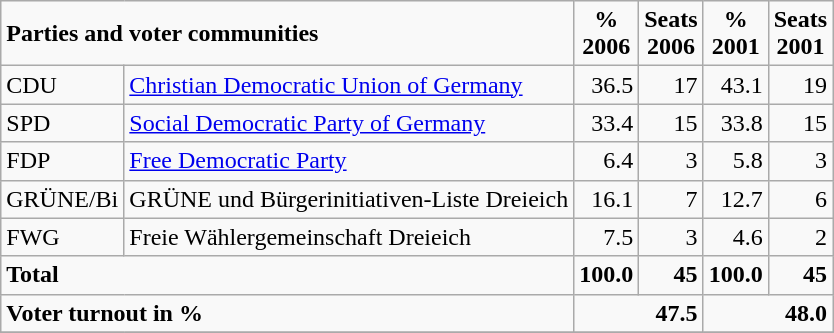<table class="wikitable">
<tr --  class="hintergrundfarbe5">
<td colspan="2"><strong>Parties and voter communities</strong></td>
<td align="center"><strong>%<br>2006</strong></td>
<td align="center"><strong>Seats<br>2006</strong></td>
<td align="center"><strong>%<br>2001</strong></td>
<td align="center"><strong>Seats<br>2001</strong></td>
</tr>
<tr --->
<td>CDU</td>
<td><a href='#'>Christian Democratic Union of Germany</a></td>
<td align="right">36.5</td>
<td align="right">17</td>
<td align="right">43.1</td>
<td align="right">19</td>
</tr>
<tr --->
<td>SPD</td>
<td><a href='#'>Social Democratic Party of Germany</a></td>
<td align="right">33.4</td>
<td align="right">15</td>
<td align="right">33.8</td>
<td align="right">15</td>
</tr>
<tr --->
<td>FDP</td>
<td><a href='#'>Free Democratic Party</a></td>
<td align="right">6.4</td>
<td align="right">3</td>
<td align="right">5.8</td>
<td align="right">3</td>
</tr>
<tr --->
<td>GRÜNE/Bi</td>
<td>GRÜNE und Bürgerinitiativen-Liste Dreieich</td>
<td align="right">16.1</td>
<td align="right">7</td>
<td align="right">12.7</td>
<td align="right">6</td>
</tr>
<tr --->
<td>FWG</td>
<td>Freie Wählergemeinschaft Dreieich</td>
<td align="right">7.5</td>
<td align="right">3</td>
<td align="right">4.6</td>
<td align="right">2</td>
</tr>
<tr -- class="hintergrundfarbe5">
<td colspan="2"><strong>Total</strong></td>
<td align="right"><strong>100.0</strong></td>
<td align="right"><strong>45</strong></td>
<td align="right"><strong>100.0</strong></td>
<td align="right"><strong>45</strong></td>
</tr>
<tr -- class="hintergrundfarbe5">
<td colspan="2"><strong>Voter turnout in %</strong></td>
<td colspan="2" align="right"><strong>47.5</strong></td>
<td colspan="2" align="right"><strong>48.0</strong></td>
</tr>
<tr --->
</tr>
</table>
